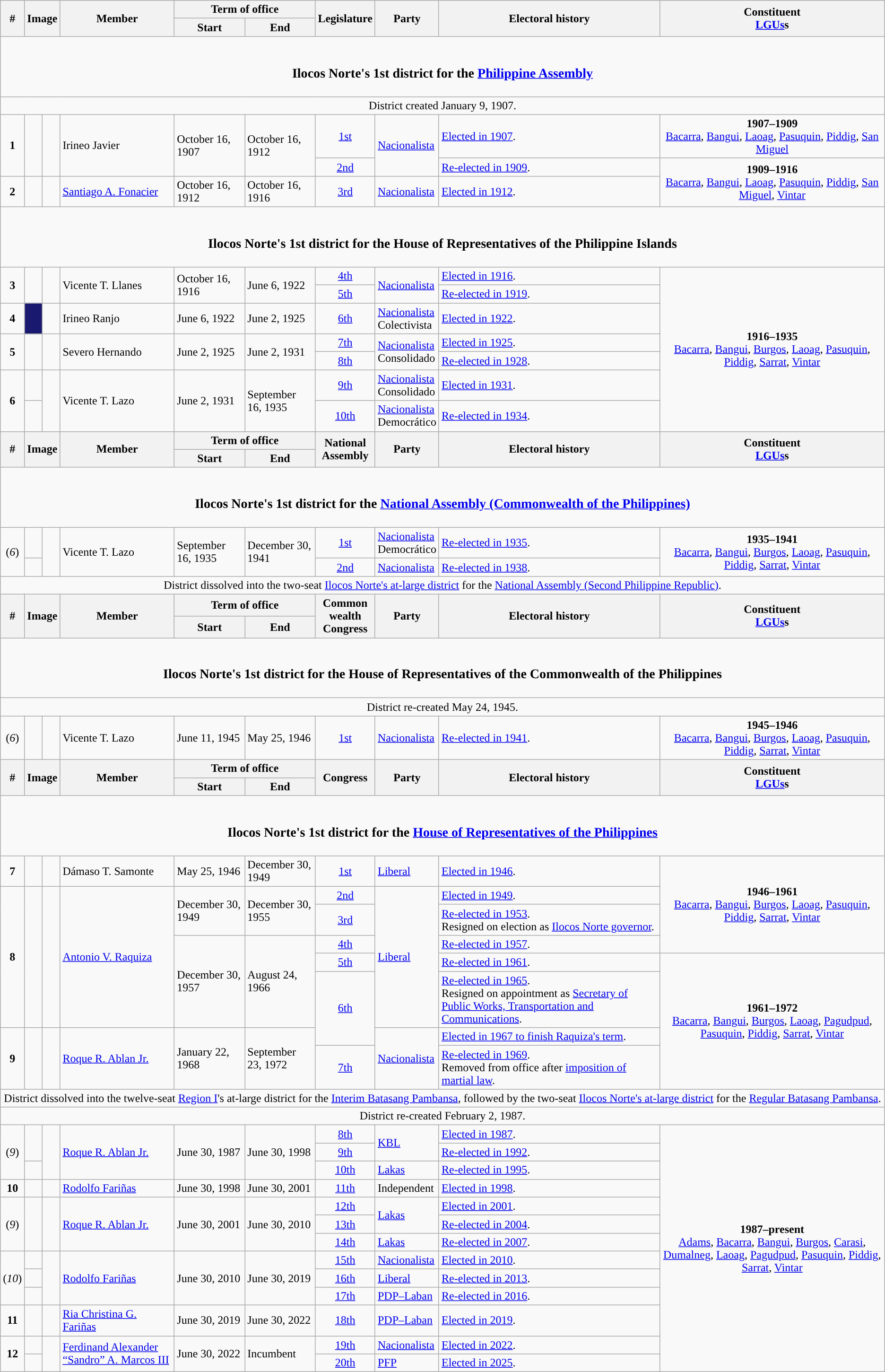<table class=wikitable>
<tr>
<th rowspan="2">#</th>
<th rowspan="2" colspan=2>Image</th>
<th rowspan="2">Member</th>
<th colspan=2>Term of office</th>
<th rowspan="2">Legislature</th>
<th rowspan="2">Party</th>
<th rowspan="2">Electoral history</th>
<th rowspan="2">Constituent<br><a href='#'>LGUs</a>s</th>
</tr>
<tr>
<th>Start</th>
<th>End</th>
</tr>
<tr>
<td colspan="10" style="text-align:center;"><br><h3>Ilocos Norte's 1st district for the <a href='#'>Philippine Assembly</a></h3></td>
</tr>
<tr>
<td colspan="10" style="text-align:center;">District created January 9, 1907.</td>
</tr>
<tr>
<td rowspan="2" style="text-align:center;"><strong>1</strong></td>
<td rowspan="2" style="color:inherit;background:"></td>
<td rowspan="2"></td>
<td rowspan="2">Irineo Javier</td>
<td rowspan="2">October 16, 1907</td>
<td rowspan="2">October 16, 1912</td>
<td style="text-align:center;"><a href='#'>1st</a></td>
<td rowspan="2"><a href='#'>Nacionalista</a></td>
<td><a href='#'>Elected in 1907</a>.</td>
<td style="text-align:center;"><strong>1907–1909</strong><br><a href='#'>Bacarra</a>, <a href='#'>Bangui</a>, <a href='#'>Laoag</a>, <a href='#'>Pasuquin</a>, <a href='#'>Piddig</a>, <a href='#'>San Miguel</a></td>
</tr>
<tr>
<td style="text-align:center;"><a href='#'>2nd</a></td>
<td><a href='#'>Re-elected in 1909</a>.</td>
<td rowspan="2" style="text-align:center;"><strong>1909–1916</strong><br><a href='#'>Bacarra</a>, <a href='#'>Bangui</a>, <a href='#'>Laoag</a>, <a href='#'>Pasuquin</a>, <a href='#'>Piddig</a>, <a href='#'>San Miguel</a>, <a href='#'>Vintar</a></td>
</tr>
<tr>
<td style="text-align:center;"><strong>2</strong></td>
<td style="color:inherit;background:"></td>
<td></td>
<td><a href='#'>Santiago A. Fonacier</a></td>
<td>October 16, 1912</td>
<td>October 16, 1916</td>
<td style="text-align:center;"><a href='#'>3rd</a></td>
<td><a href='#'>Nacionalista</a></td>
<td><a href='#'>Elected in 1912</a>.</td>
</tr>
<tr>
<td colspan="10" style="text-align:center;"><br><h3>Ilocos Norte's 1st district for the House of Representatives of the Philippine Islands</h3></td>
</tr>
<tr>
<td rowspan="2" style="text-align:center;"><strong>3</strong></td>
<td rowspan="2" style="color:inherit;background:"></td>
<td rowspan="2"></td>
<td rowspan="2">Vicente T. Llanes</td>
<td rowspan="2">October 16, 1916</td>
<td rowspan="2">June 6, 1922</td>
<td style="text-align:center;"><a href='#'>4th</a></td>
<td rowspan="2"><a href='#'>Nacionalista</a></td>
<td><a href='#'>Elected in 1916</a>.</td>
<td rowspan="7" style="text-align:center;"><strong>1916–1935</strong><br><a href='#'>Bacarra</a>, <a href='#'>Bangui</a>, <a href='#'>Burgos</a>, <a href='#'>Laoag</a>, <a href='#'>Pasuquin</a>, <a href='#'>Piddig</a>, <a href='#'>Sarrat</a>, <a href='#'>Vintar</a></td>
</tr>
<tr>
<td style="text-align:center;"><a href='#'>5th</a></td>
<td><a href='#'>Re-elected in 1919</a>.</td>
</tr>
<tr>
<td style="text-align:center;"><strong>4</strong></td>
<td style="background-color:#191970"></td>
<td></td>
<td>Irineo Ranjo</td>
<td>June 6, 1922</td>
<td>June 2, 1925</td>
<td style="text-align:center;"><a href='#'>6th</a></td>
<td><a href='#'>Nacionalista</a><br>Colectivista</td>
<td><a href='#'>Elected in 1922</a>.</td>
</tr>
<tr>
<td rowspan="2" style="text-align:center;"><strong>5</strong></td>
<td rowspan="2" style="color:inherit;background:"></td>
<td rowspan="2"></td>
<td rowspan="2">Severo Hernando</td>
<td rowspan="2">June 2, 1925</td>
<td rowspan="2">June 2, 1931</td>
<td style="text-align:center;"><a href='#'>7th</a></td>
<td rowspan="2"><a href='#'>Nacionalista</a><br>Consolidado</td>
<td><a href='#'>Elected in 1925</a>.</td>
</tr>
<tr>
<td style="text-align:center;"><a href='#'>8th</a></td>
<td><a href='#'>Re-elected in 1928</a>.</td>
</tr>
<tr>
<td rowspan="2" style="text-align:center;"><strong>6</strong></td>
<td style="color:inherit;background:"></td>
<td rowspan="2"></td>
<td rowspan="2">Vicente T. Lazo</td>
<td rowspan="2">June 2, 1931</td>
<td rowspan="2">September 16, 1935</td>
<td style="text-align:center;"><a href='#'>9th</a></td>
<td><a href='#'>Nacionalista</a><br>Consolidado</td>
<td><a href='#'>Elected in 1931</a>.</td>
</tr>
<tr>
<td style="color:inherit;background:"></td>
<td style="text-align:center;"><a href='#'>10th</a></td>
<td><a href='#'>Nacionalista</a><br>Democrático</td>
<td><a href='#'>Re-elected in 1934</a>.</td>
</tr>
<tr>
<th rowspan="2">#</th>
<th rowspan="2" colspan=2>Image</th>
<th rowspan="2">Member</th>
<th colspan=2>Term of office</th>
<th rowspan="2">National<br>Assembly</th>
<th rowspan="2">Party</th>
<th rowspan="2">Electoral history</th>
<th rowspan="2">Constituent<br><a href='#'>LGUs</a>s</th>
</tr>
<tr>
<th>Start</th>
<th>End</th>
</tr>
<tr>
<td colspan="10" style="text-align:center;"><br><h3>Ilocos Norte's 1st district for the <a href='#'>National Assembly (Commonwealth of the Philippines)</a></h3></td>
</tr>
<tr>
<td rowspan="2" style="text-align:center;">(<em>6</em>)</td>
<td style="color:inherit;background:"></td>
<td rowspan="2"></td>
<td rowspan="2">Vicente T. Lazo</td>
<td rowspan="2">September 16, 1935</td>
<td rowspan="2">December 30, 1941</td>
<td style="text-align:center;"><a href='#'>1st</a></td>
<td><a href='#'>Nacionalista</a><br>Democrático</td>
<td><a href='#'>Re-elected in 1935</a>.</td>
<td rowspan="2" style="text-align:center;"><strong>1935–1941</strong><br><a href='#'>Bacarra</a>, <a href='#'>Bangui</a>, <a href='#'>Burgos</a>, <a href='#'>Laoag</a>, <a href='#'>Pasuquin</a>, <a href='#'>Piddig</a>, <a href='#'>Sarrat</a>, <a href='#'>Vintar</a></td>
</tr>
<tr>
<td style="color:inherit;background:"></td>
<td style="text-align:center;"><a href='#'>2nd</a></td>
<td><a href='#'>Nacionalista</a></td>
<td><a href='#'>Re-elected in 1938</a>.</td>
</tr>
<tr>
<td colspan="10" style="text-align:center;">District dissolved into the two-seat <a href='#'>Ilocos Norte's at-large district</a> for the <a href='#'>National Assembly (Second Philippine Republic)</a>.</td>
</tr>
<tr>
<th rowspan="2">#</th>
<th rowspan="2" colspan=2>Image</th>
<th rowspan="2">Member</th>
<th colspan=2>Term of office</th>
<th rowspan="2">Common<br>wealth<br>Congress</th>
<th rowspan="2">Party</th>
<th rowspan="2">Electoral history</th>
<th rowspan="2">Constituent<br><a href='#'>LGUs</a>s</th>
</tr>
<tr>
<th>Start</th>
<th>End</th>
</tr>
<tr>
<td colspan="10" style="text-align:center;"><br><h3>Ilocos Norte's 1st district for the House of Representatives of the Commonwealth of the Philippines</h3></td>
</tr>
<tr>
<td colspan="10" style="text-align:center;">District re-created May 24, 1945.</td>
</tr>
<tr>
<td style="text-align:center;">(<em>6</em>)</td>
<td style="color:inherit;background:"></td>
<td></td>
<td>Vicente T. Lazo</td>
<td>June 11, 1945</td>
<td>May 25, 1946</td>
<td style="text-align:center;"><a href='#'>1st</a></td>
<td><a href='#'>Nacionalista</a></td>
<td><a href='#'>Re-elected in 1941</a>.</td>
<td style="text-align:center;"><strong>1945–1946</strong><br><a href='#'>Bacarra</a>, <a href='#'>Bangui</a>, <a href='#'>Burgos</a>, <a href='#'>Laoag</a>, <a href='#'>Pasuquin</a>, <a href='#'>Piddig</a>, <a href='#'>Sarrat</a>, <a href='#'>Vintar</a></td>
</tr>
<tr>
<th rowspan="2">#</th>
<th rowspan="2" colspan=2>Image</th>
<th rowspan="2">Member</th>
<th colspan=2>Term of office</th>
<th rowspan="2">Congress</th>
<th rowspan="2">Party</th>
<th rowspan="2">Electoral history</th>
<th rowspan="2">Constituent<br><a href='#'>LGUs</a>s</th>
</tr>
<tr>
<th>Start</th>
<th>End</th>
</tr>
<tr>
<td colspan="10" style="text-align:center;"><br><h3>Ilocos Norte's 1st district for the <a href='#'>House of Representatives of the Philippines</a></h3></td>
</tr>
<tr>
<td style="text-align:center;"><strong>7</strong></td>
<td style="color:inherit;background:"></td>
<td></td>
<td>Dámaso T. Samonte</td>
<td>May 25, 1946</td>
<td>December 30, 1949</td>
<td style="text-align:center;"><a href='#'>1st</a></td>
<td><a href='#'>Liberal</a></td>
<td><a href='#'>Elected in 1946</a>.</td>
<td rowspan="4" style="text-align:center;"><strong>1946–1961</strong><br><a href='#'>Bacarra</a>, <a href='#'>Bangui</a>, <a href='#'>Burgos</a>, <a href='#'>Laoag</a>, <a href='#'>Pasuquin</a>, <a href='#'>Piddig</a>, <a href='#'>Sarrat</a>, <a href='#'>Vintar</a></td>
</tr>
<tr>
<td rowspan="5" style="text-align:center;"><strong>8</strong></td>
<td rowspan="5" style="color:inherit;background:"></td>
<td rowspan="5"></td>
<td rowspan="5"><a href='#'>Antonio V. Raquiza</a></td>
<td rowspan="2">December 30, 1949</td>
<td rowspan="2">December 30, 1955</td>
<td style="text-align:center;"><a href='#'>2nd</a></td>
<td rowspan="5"><a href='#'>Liberal</a></td>
<td><a href='#'>Elected in 1949</a>.</td>
</tr>
<tr>
<td style="text-align:center;"><a href='#'>3rd</a></td>
<td><a href='#'>Re-elected in 1953</a>.<br>Resigned on election as <a href='#'>Ilocos Norte governor</a>.</td>
</tr>
<tr>
<td rowspan="3">December 30, 1957</td>
<td rowspan="3">August 24, 1966</td>
<td style="text-align:center;"><a href='#'>4th</a></td>
<td><a href='#'>Re-elected in 1957</a>.</td>
</tr>
<tr>
<td style="text-align:center;"><a href='#'>5th</a></td>
<td><a href='#'>Re-elected in 1961</a>.</td>
<td rowspan="4" style="text-align:center;"><strong>1961–1972</strong><br><a href='#'>Bacarra</a>, <a href='#'>Bangui</a>, <a href='#'>Burgos</a>, <a href='#'>Laoag</a>, <a href='#'>Pagudpud</a>, <a href='#'>Pasuquin</a>, <a href='#'>Piddig</a>, <a href='#'>Sarrat</a>, <a href='#'>Vintar</a></td>
</tr>
<tr>
<td rowspan="2" style="text-align:center;"><a href='#'>6th</a></td>
<td><a href='#'>Re-elected in 1965</a>.<br>Resigned on appointment as <a href='#'>Secretary of Public Works, Transportation and Communications</a>.</td>
</tr>
<tr>
<td rowspan="2" style="text-align:center;"><strong>9</strong></td>
<td rowspan="2" style="color:inherit;background:"></td>
<td rowspan="2"></td>
<td rowspan="2"><a href='#'>Roque R. Ablan Jr.</a></td>
<td rowspan="2">January 22, 1968</td>
<td rowspan="2">September 23, 1972</td>
<td rowspan="2"><a href='#'>Nacionalista</a></td>
<td><a href='#'>Elected in 1967 to finish Raquiza's term</a>.</td>
</tr>
<tr>
<td style="text-align:center;"><a href='#'>7th</a></td>
<td><a href='#'>Re-elected in 1969</a>.<br>Removed from office after <a href='#'>imposition of martial law</a>.</td>
</tr>
<tr>
<td colspan="10" style="text-align:center;">District dissolved into the twelve-seat <a href='#'>Region I</a>'s at-large district for the <a href='#'>Interim Batasang Pambansa</a>, followed by the two-seat <a href='#'>Ilocos Norte's at-large district</a> for the <a href='#'>Regular Batasang Pambansa</a>.</td>
</tr>
<tr>
<td colspan="10" style="text-align:center;">District re-created February 2, 1987.</td>
</tr>
<tr>
<td rowspan="3" style="text-align:center;">(<em>9</em>)</td>
<td rowspan="2" style="color:inherit;background:"></td>
<td rowspan="3"></td>
<td rowspan="3"><a href='#'>Roque R. Ablan Jr.</a></td>
<td rowspan="3">June 30, 1987</td>
<td rowspan="3">June 30, 1998</td>
<td style="text-align:center;"><a href='#'>8th</a></td>
<td rowspan="2"><a href='#'>KBL</a></td>
<td><a href='#'>Elected in 1987</a>.</td>
<td rowspan="14" style="text-align:center;"><strong>1987–present</strong><br><a href='#'>Adams</a>, <a href='#'>Bacarra</a>, <a href='#'>Bangui</a>, <a href='#'>Burgos</a>, <a href='#'>Carasi</a>, <a href='#'>Dumalneg</a>, <a href='#'>Laoag</a>, <a href='#'>Pagudpud</a>, <a href='#'>Pasuquin</a>, <a href='#'>Piddig</a>, <a href='#'>Sarrat</a>, <a href='#'>Vintar</a></td>
</tr>
<tr>
<td style="text-align:center;"><a href='#'>9th</a></td>
<td><a href='#'>Re-elected in 1992</a>.</td>
</tr>
<tr>
<td style="color:inherit;background:"></td>
<td style="text-align:center;"><a href='#'>10th</a></td>
<td><a href='#'>Lakas</a></td>
<td><a href='#'>Re-elected in 1995</a>.</td>
</tr>
<tr>
<td style="text-align:center;"><strong>10</strong></td>
<td style="color:inherit;background:"></td>
<td></td>
<td><a href='#'>Rodolfo Fariñas</a></td>
<td>June 30, 1998</td>
<td>June 30, 2001</td>
<td style="text-align:center;"><a href='#'>11th</a></td>
<td>Independent</td>
<td><a href='#'>Elected in 1998</a>.</td>
</tr>
<tr>
<td rowspan="3" style="text-align:center;">(<em>9</em>)</td>
<td rowspan="3" style="color:inherit;background:"></td>
<td rowspan="3"></td>
<td rowspan="3"><a href='#'>Roque R. Ablan Jr.</a></td>
<td rowspan="3">June 30, 2001</td>
<td rowspan="3">June 30, 2010</td>
<td style="text-align:center;"><a href='#'>12th</a></td>
<td rowspan="2"><a href='#'>Lakas</a></td>
<td><a href='#'>Elected in 2001</a>.</td>
</tr>
<tr>
<td style="text-align:center;"><a href='#'>13th</a></td>
<td><a href='#'>Re-elected in 2004</a>.</td>
</tr>
<tr>
<td style="text-align:center;"><a href='#'>14th</a></td>
<td><a href='#'>Lakas</a></td>
<td><a href='#'>Re-elected in 2007</a>.</td>
</tr>
<tr>
<td rowspan="3" style="text-align:center;">(<em>10</em>)</td>
<td style="color:inherit;background:"></td>
<td rowspan="3"></td>
<td rowspan="3"><a href='#'>Rodolfo Fariñas</a></td>
<td rowspan="3">June 30, 2010</td>
<td rowspan="3">June 30, 2019</td>
<td style="text-align:center;"><a href='#'>15th</a></td>
<td><a href='#'>Nacionalista</a></td>
<td><a href='#'>Elected in 2010</a>.</td>
</tr>
<tr>
<td style="color:inherit;background:"></td>
<td style="text-align:center;"><a href='#'>16th</a></td>
<td><a href='#'>Liberal</a></td>
<td><a href='#'>Re-elected in 2013</a>.</td>
</tr>
<tr>
<td style="color:inherit;background:"></td>
<td style="text-align:center;"><a href='#'>17th</a></td>
<td><a href='#'>PDP–Laban</a></td>
<td><a href='#'>Re-elected in 2016</a>.</td>
</tr>
<tr>
<td style="text-align:center;"><strong>11</strong></td>
<td style="color:inherit;background:"></td>
<td></td>
<td><a href='#'>Ria Christina G. Fariñas</a></td>
<td>June 30, 2019</td>
<td>June 30, 2022</td>
<td style="text-align:center;"><a href='#'>18th</a></td>
<td><a href='#'>PDP–Laban</a></td>
<td><a href='#'>Elected in 2019</a>.</td>
</tr>
<tr>
<td style="text-align:center;" rowspan="3"><strong>12</strong></td>
<td style="color:inherit;background:"></td>
<td rowspan="3"></td>
<td rowspan="3"><a href='#'>Ferdinand Alexander “Sandro” A. Marcos III</a></td>
<td rowspan="3">June 30, 2022</td>
<td rowspan="3">Incumbent</td>
<td style="text-align:center;" rowspan="2"><a href='#'>19th</a></td>
<td><a href='#'>Nacionalista</a></td>
<td rowspan="2"><a href='#'>Elected in 2022</a>.</td>
</tr>
<tr>
<td rowspan="2" style="color:inherit;background:"></td>
<td rowspan="2"><a href='#'>PFP</a></td>
</tr>
<tr>
<td style="text-align:center;"><a href='#'>20th</a></td>
<td><a href='#'>Elected in 2025</a>.</td>
</tr>
</table>
